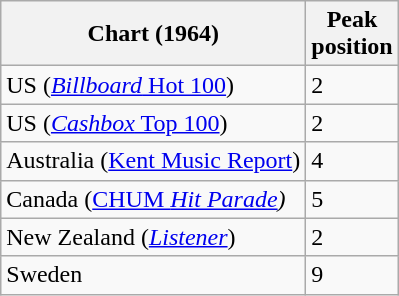<table class="wikitable sortable">
<tr>
<th>Chart (1964)</th>
<th>Peak<br>position</th>
</tr>
<tr>
<td>US (<a href='#'><em>Billboard</em> Hot 100</a>)</td>
<td>2</td>
</tr>
<tr>
<td>US (<a href='#'><em>Cashbox</em> Top 100</a>)</td>
<td>2</td>
</tr>
<tr>
<td>Australia (<a href='#'>Kent Music Report</a>)</td>
<td>4</td>
</tr>
<tr>
<td>Canada (<a href='#'>CHUM <em>Hit Parade</em></a><em>)</em></td>
<td>5</td>
</tr>
<tr>
<td>New Zealand (<em><a href='#'>Listener</a></em>)</td>
<td>2</td>
</tr>
<tr>
<td>Sweden</td>
<td>9</td>
</tr>
</table>
